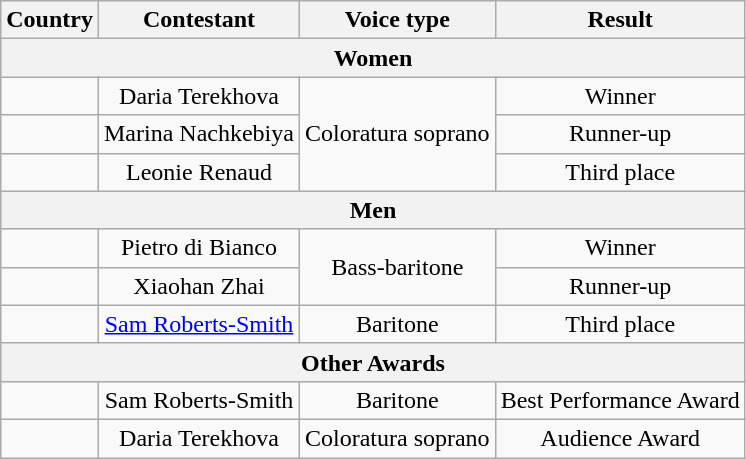<table class="wikitable plainrowheaders" style="text-align:center;">
<tr>
<th scope="col">Country</th>
<th scope="col">Contestant</th>
<th scope="col">Voice type</th>
<th scope="col">Result</th>
</tr>
<tr>
<th colspan="4">Women</th>
</tr>
<tr>
<td></td>
<td>Daria Terekhova</td>
<td rowspan="3">Coloratura soprano</td>
<td> Winner</td>
</tr>
<tr>
<td></td>
<td>Marina Nachkebiya</td>
<td> Runner-up</td>
</tr>
<tr>
<td></td>
<td>Leonie Renaud</td>
<td> Third place</td>
</tr>
<tr>
<th colspan="4">Men</th>
</tr>
<tr>
<td></td>
<td>Pietro di Bianco</td>
<td rowspan="2">Bass-baritone</td>
<td> Winner</td>
</tr>
<tr>
<td></td>
<td>Xiaohan Zhai</td>
<td> Runner-up</td>
</tr>
<tr>
<td></td>
<td><a href='#'>Sam Roberts-Smith</a></td>
<td>Baritone</td>
<td> Third place</td>
</tr>
<tr>
<th colspan="4">Other Awards</th>
</tr>
<tr>
<td></td>
<td>Sam Roberts-Smith</td>
<td>Baritone</td>
<td>Best Performance Award</td>
</tr>
<tr>
<td></td>
<td>Daria Terekhova</td>
<td>Coloratura soprano</td>
<td>Audience Award</td>
</tr>
</table>
